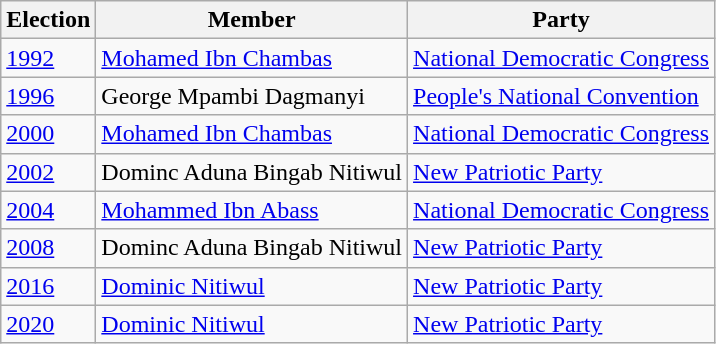<table class="wikitable">
<tr>
<th>Election</th>
<th>Member</th>
<th>Party</th>
</tr>
<tr>
<td><a href='#'>1992</a></td>
<td><a href='#'>Mohamed Ibn Chambas</a></td>
<td><a href='#'>National Democratic Congress</a></td>
</tr>
<tr>
<td><a href='#'>1996</a></td>
<td>George Mpambi Dagmanyi</td>
<td><a href='#'>People's National Convention</a></td>
</tr>
<tr>
<td><a href='#'>2000</a></td>
<td><a href='#'>Mohamed Ibn Chambas</a></td>
<td><a href='#'>National Democratic Congress</a></td>
</tr>
<tr>
<td><a href='#'>2002</a></td>
<td>Dominc Aduna Bingab Nitiwul</td>
<td><a href='#'>New Patriotic Party</a></td>
</tr>
<tr>
<td><a href='#'>2004</a></td>
<td><a href='#'>Mohammed Ibn Abass</a></td>
<td><a href='#'>National Democratic Congress</a></td>
</tr>
<tr>
<td><a href='#'>2008</a></td>
<td>Dominc Aduna Bingab Nitiwul</td>
<td><a href='#'>New Patriotic Party</a></td>
</tr>
<tr>
<td><a href='#'>2016</a></td>
<td><a href='#'>Dominic Nitiwul</a></td>
<td><a href='#'>New Patriotic Party</a></td>
</tr>
<tr>
<td><a href='#'>2020</a></td>
<td><a href='#'>Dominic Nitiwul</a></td>
<td><a href='#'>New Patriotic Party</a></td>
</tr>
</table>
